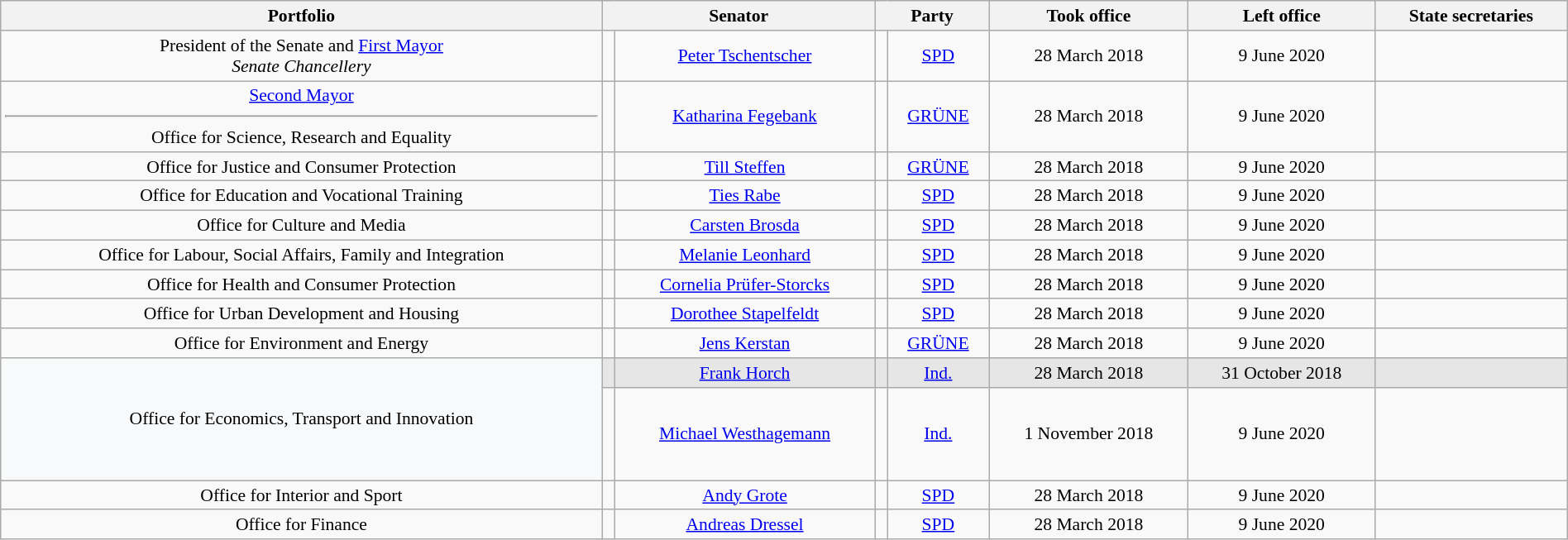<table class=wikitable style="width:100%; text-align:center; font-size:90%">
<tr>
<th>Portfolio</th>
<th colspan=2>Senator</th>
<th colspan=2>Party</th>
<th>Took office</th>
<th>Left office</th>
<th>State secretaries</th>
</tr>
<tr>
<td>President of the Senate and <a href='#'>First Mayor</a><br><em>Senate Chancellery</em></td>
<td></td>
<td><a href='#'>Peter Tschentscher</a><br></td>
<td bgcolor=></td>
<td><a href='#'>SPD</a></td>
<td>28 March 2018</td>
<td>9 June 2020</td>
<td></td>
</tr>
<tr>
<td><a href='#'>Second Mayor</a><hr>Office for Science, Research and Equality</td>
<td></td>
<td><a href='#'>Katharina Fegebank</a><br></td>
<td bgcolor=></td>
<td><a href='#'>GRÜNE</a></td>
<td>28 March 2018</td>
<td>9 June 2020</td>
<td></td>
</tr>
<tr>
<td>Office for Justice and Consumer Protection</td>
<td></td>
<td><a href='#'>Till Steffen</a><br></td>
<td bgcolor=></td>
<td><a href='#'>GRÜNE</a></td>
<td>28 March 2018</td>
<td>9 June 2020</td>
<td></td>
</tr>
<tr>
<td>Office for Education and Vocational Training</td>
<td></td>
<td><a href='#'>Ties Rabe</a><br></td>
<td bgcolor=></td>
<td><a href='#'>SPD</a></td>
<td>28 March 2018</td>
<td>9 June 2020</td>
<td></td>
</tr>
<tr>
<td>Office for Culture and Media</td>
<td></td>
<td><a href='#'>Carsten Brosda</a><br></td>
<td bgcolor=></td>
<td><a href='#'>SPD</a></td>
<td>28 March 2018</td>
<td>9 June 2020</td>
<td></td>
</tr>
<tr>
<td>Office for Labour, Social Affairs, Family and Integration</td>
<td></td>
<td><a href='#'>Melanie Leonhard</a><br></td>
<td bgcolor=></td>
<td><a href='#'>SPD</a></td>
<td>28 March 2018</td>
<td>9 June 2020</td>
<td></td>
</tr>
<tr>
<td>Office for Health and Consumer Protection</td>
<td></td>
<td><a href='#'>Cornelia Prüfer-Storcks</a><br></td>
<td bgcolor=></td>
<td><a href='#'>SPD</a></td>
<td>28 March 2018</td>
<td>9 June 2020</td>
<td></td>
</tr>
<tr>
<td>Office for Urban Development and Housing</td>
<td></td>
<td><a href='#'>Dorothee Stapelfeldt</a><br></td>
<td bgcolor=></td>
<td><a href='#'>SPD</a></td>
<td>28 March 2018</td>
<td>9 June 2020</td>
<td></td>
</tr>
<tr>
<td>Office for Environment and Energy</td>
<td></td>
<td><a href='#'>Jens Kerstan</a><br></td>
<td bgcolor=></td>
<td><a href='#'>GRÜNE</a></td>
<td>28 March 2018</td>
<td>9 June 2020</td>
<td></td>
</tr>
<tr style="background-color:#E6E6E6">
<td rowspan=2 style="background-color:#F8F9FA">Office for Economics, Transport and Innovation</td>
<td></td>
<td><a href='#'>Frank Horch</a><br></td>
<td bgcolor=></td>
<td><a href='#'>Ind.</a></td>
<td>28 March 2018</td>
<td>31 October 2018</td>
<td></td>
</tr>
<tr style="height:75px">
<td></td>
<td><a href='#'>Michael Westhagemann</a><br></td>
<td bgcolor=></td>
<td><a href='#'>Ind.</a></td>
<td>1 November 2018</td>
<td>9 June 2020</td>
<td></td>
</tr>
<tr>
<td>Office for Interior and Sport</td>
<td></td>
<td><a href='#'>Andy Grote</a><br></td>
<td bgcolor=></td>
<td><a href='#'>SPD</a></td>
<td>28 March 2018</td>
<td>9 June 2020</td>
<td></td>
</tr>
<tr>
<td>Office for Finance</td>
<td></td>
<td><a href='#'>Andreas Dressel</a><br></td>
<td bgcolor=></td>
<td><a href='#'>SPD</a></td>
<td>28 March 2018</td>
<td>9 June 2020</td>
<td></td>
</tr>
</table>
